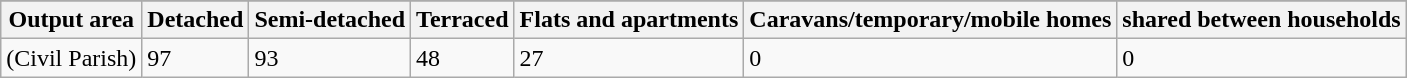<table class="wikitable">
<tr>
</tr>
<tr>
<th>Output area</th>
<th>Detached</th>
<th>Semi-detached</th>
<th>Terraced</th>
<th>Flats and apartments</th>
<th>Caravans/temporary/mobile homes</th>
<th>shared between households</th>
</tr>
<tr>
<td>(Civil Parish)</td>
<td>97</td>
<td>93</td>
<td>48</td>
<td>27</td>
<td>0</td>
<td>0</td>
</tr>
</table>
